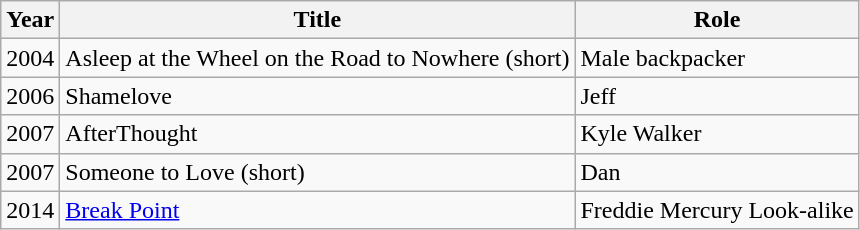<table class="wikitable sortable">
<tr>
<th>Year</th>
<th>Title</th>
<th>Role</th>
</tr>
<tr>
<td>2004</td>
<td>Asleep at the Wheel on the Road to Nowhere (short)</td>
<td>Male backpacker</td>
</tr>
<tr>
<td>2006</td>
<td>Shamelove</td>
<td>Jeff</td>
</tr>
<tr>
<td>2007</td>
<td>AfterThought</td>
<td>Kyle Walker</td>
</tr>
<tr>
<td>2007</td>
<td>Someone to Love (short)</td>
<td>Dan</td>
</tr>
<tr>
<td>2014</td>
<td><a href='#'>Break Point</a></td>
<td>Freddie Mercury Look-alike</td>
</tr>
</table>
